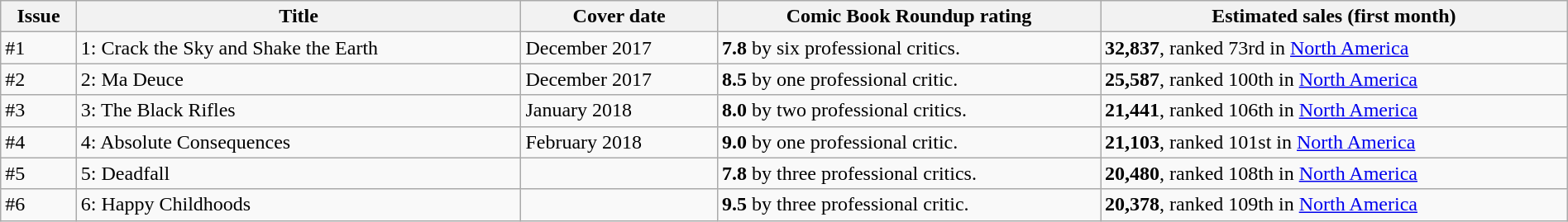<table class="wikitable" style="width:100%;">
<tr>
<th>Issue</th>
<th>Title</th>
<th>Cover date</th>
<th>Comic Book Roundup rating</th>
<th>Estimated sales (first month)</th>
</tr>
<tr>
<td>#1</td>
<td>1: Crack the Sky and Shake the Earth</td>
<td>December 2017</td>
<td><strong>7.8</strong> by six professional critics.</td>
<td><strong>32,837</strong>, ranked 73rd in <a href='#'>North America</a></td>
</tr>
<tr>
<td>#2</td>
<td>2: Ma Deuce</td>
<td>December 2017</td>
<td><strong>8.5</strong> by one professional critic.</td>
<td><strong>25,587</strong>, ranked 100th in <a href='#'>North America</a></td>
</tr>
<tr>
<td>#3</td>
<td>3: The Black Rifles</td>
<td>January 2018</td>
<td><strong>8.0</strong> by two professional critics.</td>
<td><strong>21,441</strong>, ranked 106th in <a href='#'>North America</a></td>
</tr>
<tr>
<td>#4</td>
<td>4: Absolute Consequences</td>
<td>February 2018</td>
<td><strong>9.0</strong> by one professional critic.</td>
<td><strong>21,103</strong>, ranked 101st in <a href='#'>North America</a></td>
</tr>
<tr>
<td>#5</td>
<td>5: Deadfall</td>
<td></td>
<td><strong>7.8</strong> by three professional critics.</td>
<td><strong>20,480</strong>, ranked 108th in <a href='#'>North America</a></td>
</tr>
<tr>
<td>#6</td>
<td>6: Happy Childhoods</td>
<td></td>
<td><strong>9.5</strong> by three professional critic.</td>
<td><strong>20,378</strong>, ranked 109th in <a href='#'>North America</a></td>
</tr>
</table>
